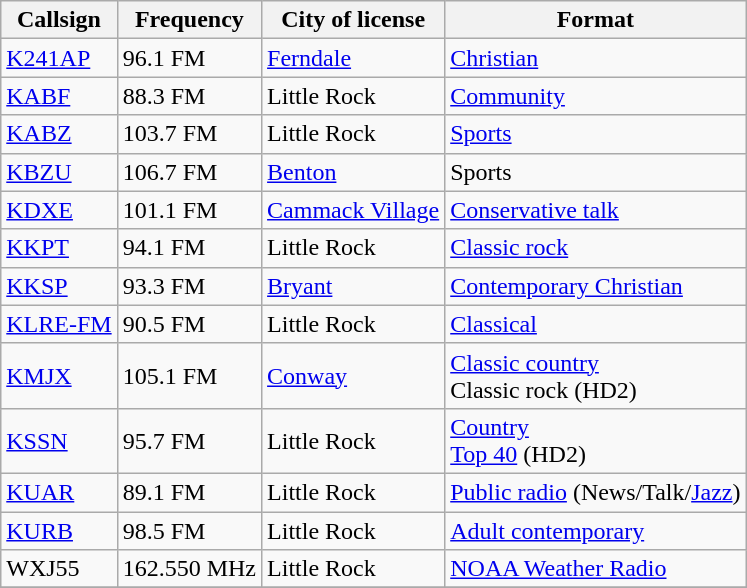<table class="wikitable">
<tr>
<th>Callsign</th>
<th>Frequency</th>
<th>City of license</th>
<th>Format</th>
</tr>
<tr>
<td><a href='#'>K241AP</a></td>
<td>96.1 FM</td>
<td><a href='#'>Ferndale</a></td>
<td><a href='#'>Christian</a></td>
</tr>
<tr>
<td><a href='#'>KABF</a></td>
<td>88.3 FM</td>
<td>Little Rock</td>
<td><a href='#'>Community</a></td>
</tr>
<tr>
<td><a href='#'>KABZ</a></td>
<td>103.7 FM</td>
<td>Little Rock</td>
<td><a href='#'>Sports</a></td>
</tr>
<tr>
<td><a href='#'>KBZU</a></td>
<td>106.7 FM</td>
<td><a href='#'>Benton</a></td>
<td>Sports</td>
</tr>
<tr>
<td><a href='#'>KDXE</a></td>
<td>101.1 FM</td>
<td><a href='#'>Cammack Village</a></td>
<td><a href='#'>Conservative talk</a></td>
</tr>
<tr>
<td><a href='#'>KKPT</a></td>
<td>94.1 FM</td>
<td>Little Rock</td>
<td><a href='#'>Classic rock</a></td>
</tr>
<tr>
<td><a href='#'>KKSP</a></td>
<td>93.3 FM</td>
<td><a href='#'>Bryant</a></td>
<td><a href='#'>Contemporary Christian</a></td>
</tr>
<tr>
<td><a href='#'>KLRE-FM</a></td>
<td>90.5 FM</td>
<td>Little Rock</td>
<td><a href='#'>Classical</a></td>
</tr>
<tr>
<td><a href='#'>KMJX</a></td>
<td>105.1 FM</td>
<td><a href='#'>Conway</a></td>
<td><a href='#'>Classic country</a><br>Classic rock (HD2)</td>
</tr>
<tr>
<td><a href='#'>KSSN</a></td>
<td>95.7 FM</td>
<td>Little Rock</td>
<td><a href='#'>Country</a><br><a href='#'>Top 40</a> (HD2)</td>
</tr>
<tr>
<td><a href='#'>KUAR</a></td>
<td>89.1 FM</td>
<td>Little Rock</td>
<td><a href='#'>Public radio</a> (News/Talk/<a href='#'>Jazz</a>)</td>
</tr>
<tr>
<td><a href='#'>KURB</a></td>
<td>98.5 FM</td>
<td>Little Rock</td>
<td><a href='#'>Adult contemporary</a></td>
</tr>
<tr>
<td>WXJ55</td>
<td>162.550 MHz</td>
<td>Little Rock</td>
<td><a href='#'>NOAA Weather Radio</a></td>
</tr>
<tr>
</tr>
</table>
